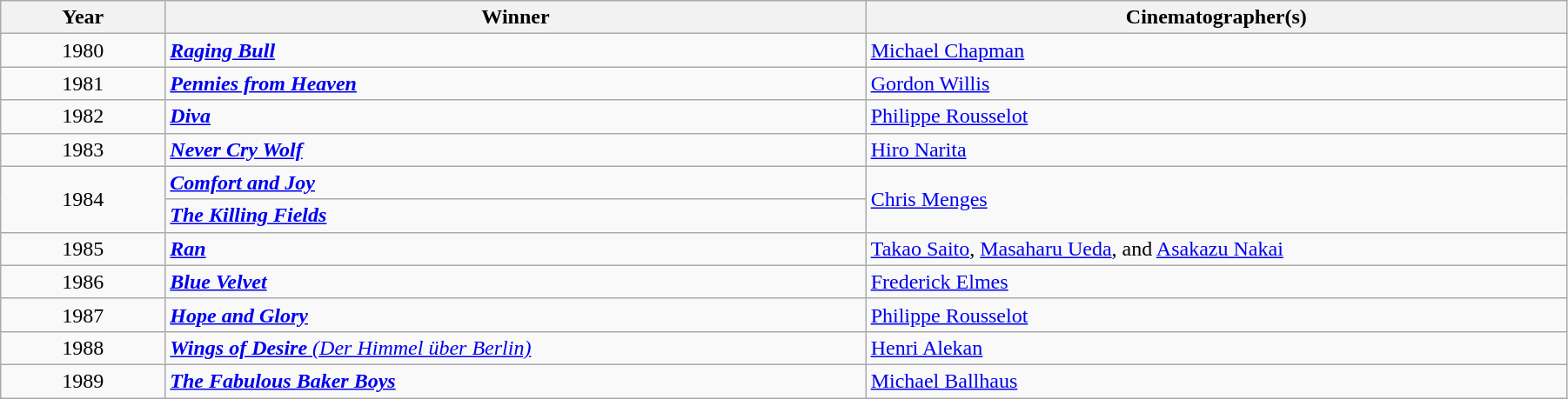<table class="wikitable" style="width:95%;" cellpadding="5">
<tr>
<th style="width:100px;"><strong>Year</strong></th>
<th style="width:450px;"><strong>Winner</strong></th>
<th style="width:450px;"><strong>Cinematographer(s)</strong></th>
</tr>
<tr>
<td style="text-align:center;">1980</td>
<td><strong><em><a href='#'>Raging Bull</a></em></strong></td>
<td><a href='#'>Michael Chapman</a></td>
</tr>
<tr>
<td style="text-align:center;">1981</td>
<td><strong><em><a href='#'>Pennies from Heaven</a></em></strong></td>
<td><a href='#'>Gordon Willis</a></td>
</tr>
<tr>
<td style="text-align:center;">1982</td>
<td><strong><em><a href='#'>Diva</a></em></strong></td>
<td><a href='#'>Philippe Rousselot</a></td>
</tr>
<tr>
<td style="text-align:center;">1983</td>
<td><strong><em><a href='#'>Never Cry Wolf</a></em></strong></td>
<td><a href='#'>Hiro Narita</a></td>
</tr>
<tr>
<td rowspan="2" style="text-align:center;">1984</td>
<td><strong><em><a href='#'>Comfort and Joy</a></em></strong></td>
<td rowspan="2"><a href='#'>Chris Menges</a></td>
</tr>
<tr>
<td><strong><em><a href='#'>The Killing Fields</a></em></strong></td>
</tr>
<tr>
<td style="text-align:center;">1985</td>
<td><strong><em><a href='#'>Ran</a></em></strong></td>
<td><a href='#'>Takao Saito</a>, <a href='#'>Masaharu Ueda</a>, and <a href='#'>Asakazu Nakai</a></td>
</tr>
<tr>
<td style="text-align:center;">1986</td>
<td><strong><em><a href='#'>Blue Velvet</a></em></strong></td>
<td><a href='#'>Frederick Elmes</a></td>
</tr>
<tr>
<td style="text-align:center;">1987</td>
<td><strong><em><a href='#'>Hope and Glory</a></em></strong></td>
<td><a href='#'>Philippe Rousselot</a></td>
</tr>
<tr>
<td style="text-align:center;">1988</td>
<td><em><a href='#'><strong>Wings of Desire</strong> (Der Himmel über Berlin)</a></em></td>
<td><a href='#'>Henri Alekan</a></td>
</tr>
<tr>
<td style="text-align:center;">1989</td>
<td><strong><em><a href='#'>The Fabulous Baker Boys</a></em></strong></td>
<td><a href='#'>Michael Ballhaus</a></td>
</tr>
</table>
